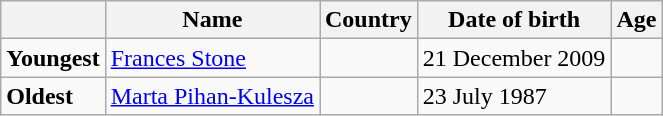<table class="wikitable">
<tr>
<th></th>
<th><strong>Name</strong></th>
<th><strong>Country</strong></th>
<th><strong>Date of birth</strong></th>
<th><strong>Age</strong></th>
</tr>
<tr>
<td><strong>Youngest</strong></td>
<td><a href='#'>Frances Stone</a></td>
<td></td>
<td>21 December 2009</td>
<td></td>
</tr>
<tr>
<td><strong>Oldest</strong></td>
<td><a href='#'>Marta Pihan-Kulesza</a></td>
<td></td>
<td>23 July 1987</td>
<td></td>
</tr>
</table>
